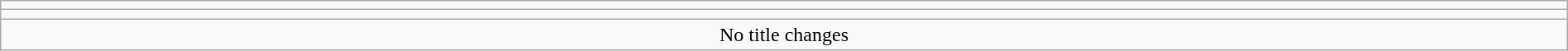<table class="wikitable" style="text-align:center; width:100%;">
<tr>
<td colspan=5></td>
</tr>
<tr>
<td colspan=5><strong></strong></td>
</tr>
<tr>
<td colspan="5">No title changes</td>
</tr>
</table>
